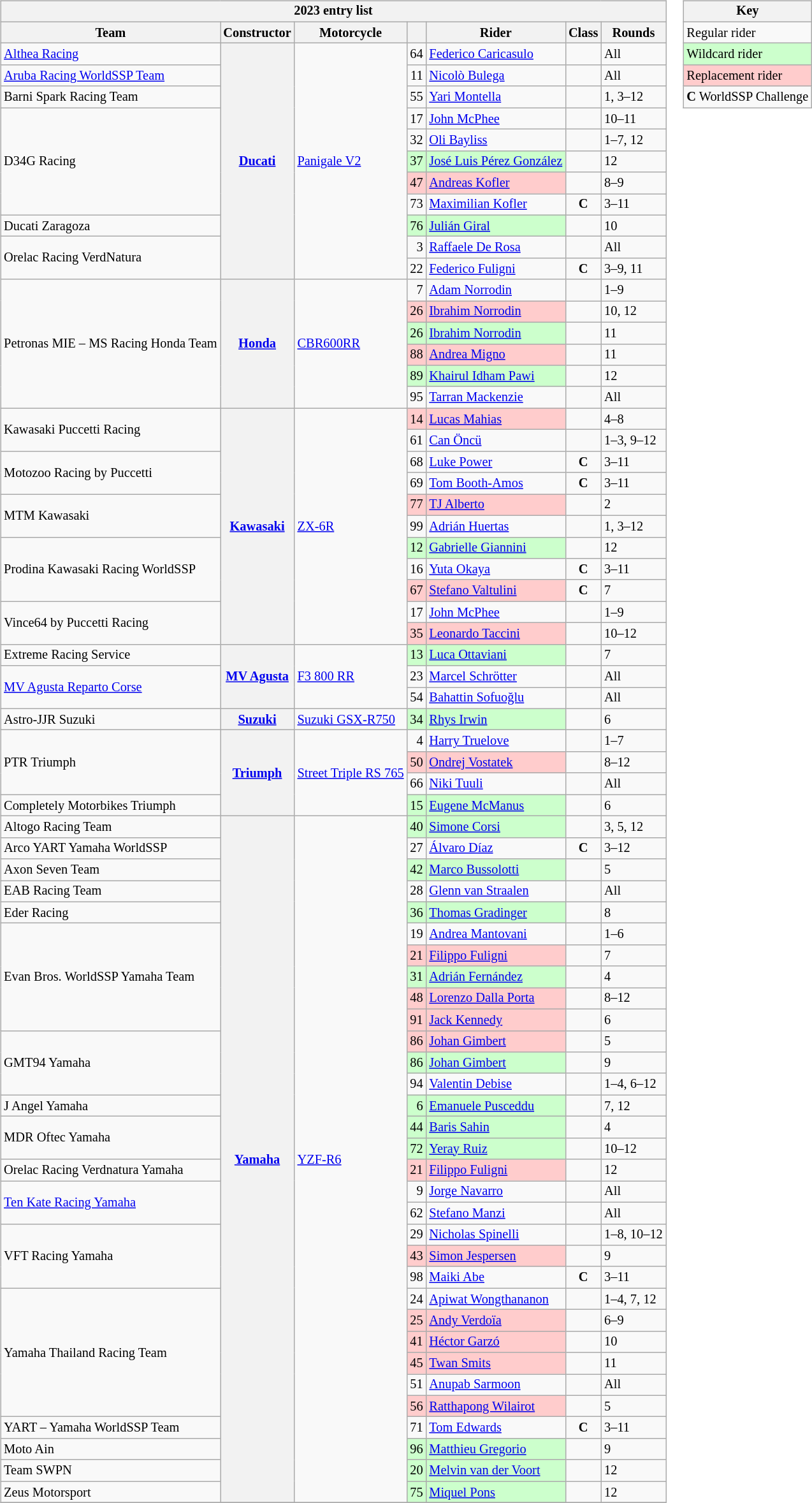<table>
<tr>
<td><br><table class="wikitable sortable" style="font-size:85%;">
<tr>
<th colspan=8>2023 entry list</th>
</tr>
<tr>
<th>Team</th>
<th>Constructor</th>
<th>Motorcycle</th>
<th></th>
<th>Rider</th>
<th>Class</th>
<th class=unsortable>Rounds</th>
</tr>
<tr>
<td><a href='#'>Althea Racing</a></td>
<th rowspan=11><a href='#'>Ducati</a></th>
<td rowspan=11 nowrap><a href='#'>Panigale V2</a></td>
<td align="right">64</td>
<td data-sort-value="CAR"> <a href='#'>Federico Caricasulo</a></td>
<td></td>
<td>All</td>
</tr>
<tr>
<td><a href='#'>Aruba Racing WorldSSP Team</a></td>
<td align="right">11</td>
<td data-sort-value="BUL"> <a href='#'>Nicolò Bulega</a></td>
<td></td>
<td>All</td>
</tr>
<tr>
<td>Barni Spark Racing Team</td>
<td align="right">55</td>
<td data-sort-value="MON"> <a href='#'>Yari Montella</a></td>
<td></td>
<td>1, 3–12</td>
</tr>
<tr>
<td rowspan=5>D34G Racing</td>
<td align="right">17</td>
<td data-sort-value="MCP"> <a href='#'>John McPhee</a></td>
<td></td>
<td>10–11</td>
</tr>
<tr>
<td align="right">32</td>
<td data-sort-value="BAY"> <a href='#'>Oli Bayliss</a></td>
<td></td>
<td>1–7, 12</td>
</tr>
<tr>
<td style="background:#ccffcc;" align="right">37</td>
<td style="background:#ccffcc;" data-sort-value=PER> <a href='#'>José Luis Pérez González</a></td>
<td></td>
<td>12</td>
</tr>
<tr>
<td style="background:#FFCCCC;" align="right">47</td>
<td style="background:#FFCCCC;" data-sort-value="AKOF"> <a href='#'>Andreas Kofler</a></td>
<td></td>
<td>8–9</td>
</tr>
<tr>
<td align="right">73</td>
<td data-sort-value="MKOF"> <a href='#'>Maximilian Kofler</a></td>
<td align=center><strong><span>C</span></strong></td>
<td>3–11</td>
</tr>
<tr>
<td>Ducati Zaragoza</td>
<td style="background:#ccffcc;" align="right">76</td>
<td style="background:#ccffcc;" data-sort-value="GIR"> <a href='#'>Julián Giral</a></td>
<td></td>
<td>10</td>
</tr>
<tr>
<td rowspan=2>Orelac Racing VerdNatura</td>
<td align="right">3</td>
<td data-sort-value=DER> <a href='#'>Raffaele De Rosa</a></td>
<td></td>
<td>All</td>
</tr>
<tr>
<td align="right">22</td>
<td data-sort-value=FUL> <a href='#'>Federico Fuligni</a></td>
<td align=center><strong><span>C</span></strong></td>
<td>3–9, 11</td>
</tr>
<tr>
<td rowspan=6 nowrap>Petronas MIE – MS Racing Honda Team</td>
<th rowspan=6><a href='#'>Honda</a></th>
<td rowspan=6><a href='#'>CBR600RR</a></td>
<td align="right">7</td>
<td data-sort-value="NOR"> <a href='#'>Adam Norrodin</a></td>
<td></td>
<td>1–9</td>
</tr>
<tr>
<td style="background:#FFCCCC;" align="right">26</td>
<td style="background:#FFCCCC;"data-sort-value="ANOR"> <a href='#'>Ibrahim Norrodin</a></td>
<td></td>
<td>10, 12</td>
</tr>
<tr>
<td style="background:#ccffcc;" align="right">26</td>
<td style="background:#ccffcc;"data-sort-value="NOM"> <a href='#'>Ibrahim Norrodin</a></td>
<td></td>
<td>11</td>
</tr>
<tr>
<td style="background:#FFCCCC;" align="right">88</td>
<td style="background:#FFCCCC;"data-sort-value="MIG"> <a href='#'>Andrea Migno</a></td>
<td></td>
<td>11</td>
</tr>
<tr>
<td style="background:#ccffcc;" align="right">89</td>
<td style="background:#ccffcc;" data-sort-value=BIN> <a href='#'>Khairul Idham Pawi</a></td>
<td></td>
<td>12</td>
</tr>
<tr>
<td align="right">95</td>
<td data-sort-value="MAC"> <a href='#'>Tarran Mackenzie</a></td>
<td></td>
<td>All</td>
</tr>
<tr>
<td rowspan=2>Kawasaki Puccetti Racing</td>
<th rowspan=11><a href='#'>Kawasaki</a></th>
<td rowspan=11><a href='#'>ZX-6R</a></td>
<td style="background:#FFCCCC;" align="right">14</td>
<td style="background:#FFCCCC;" data-sort-value="MAH"> <a href='#'>Lucas Mahias</a></td>
<td></td>
<td>4–8</td>
</tr>
<tr>
<td align="right">61</td>
<td data-sort-value="ONC"> <a href='#'>Can Öncü</a></td>
<td></td>
<td>1–3, 9–12</td>
</tr>
<tr>
<td rowspan=2>Motozoo Racing by Puccetti</td>
<td align="right">68</td>
<td data-sort-value="POW"> <a href='#'>Luke Power</a></td>
<td align=center><strong><span>C</span></strong></td>
<td>3–11</td>
</tr>
<tr>
<td align="right">69</td>
<td data-sort-value="BOO"> <a href='#'>Tom Booth-Amos</a></td>
<td align=center><strong><span>C</span></strong></td>
<td>3–11</td>
</tr>
<tr>
<td rowspan=2 nowrap>MTM Kawasaki</td>
<td style="background:#FFCCCC;" align=right>77</td>
<td style="background:#FFCCCC;" data-sort-value=ALB> <a href='#'>TJ Alberto</a></td>
<td></td>
<td>2</td>
</tr>
<tr>
<td align=right>99</td>
<td data-sort-value="HUE"> <a href='#'>Adrián Huertas</a></td>
<td></td>
<td>1, 3–12</td>
</tr>
<tr>
<td rowspan=3>Prodina Kawasaki Racing WorldSSP</td>
<td style="background:#ccffcc;" align="right">12</td>
<td style="background:#ccffcc;" data-sort-value=GIA> <a href='#'>Gabrielle Giannini</a></td>
<td></td>
<td>12</td>
</tr>
<tr>
<td align="right">16</td>
<td data-sort-value="OKA"> <a href='#'>Yuta Okaya</a></td>
<td align=center><strong><span>C</span></strong></td>
<td>3–11</td>
</tr>
<tr>
<td style="background:#FFCCCC;" align="right">67</td>
<td style="background:#FFCCCC;" data-sort-value="VAL"> <a href='#'>Stefano Valtulini</a></td>
<td align=center><strong><span>C</span></strong></td>
<td>7</td>
</tr>
<tr>
<td rowspan=2>Vince64 by Puccetti Racing</td>
<td align="right">17</td>
<td data-sort-value="MCP"> <a href='#'>John McPhee</a></td>
<td></td>
<td>1–9</td>
</tr>
<tr>
<td style="background:#ffcccc;" align="right">35</td>
<td style="background:#ffcccc;" data-sort-value=TAC> <a href='#'>Leonardo Taccini</a></td>
<td></td>
<td>10–12</td>
</tr>
<tr>
<td>Extreme Racing Service</td>
<th rowspan=3><a href='#'>MV Agusta</a></th>
<td rowspan=3><a href='#'>F3 800 RR</a></td>
<td style="background:#ccffcc;" align="right">13</td>
<td style="background:#ccffcc;" data-sort-value="OTT"> <a href='#'>Luca Ottaviani</a></td>
<td></td>
<td>7</td>
</tr>
<tr>
<td rowspan=2><a href='#'>MV Agusta Reparto Corse</a></td>
<td align="right">23</td>
<td data-sort-value=SCH> <a href='#'>Marcel Schrötter</a></td>
<td></td>
<td>All</td>
</tr>
<tr>
<td align="right">54</td>
<td data-sort-value=SOF> <a href='#'>Bahattin Sofuoğlu</a></td>
<td></td>
<td>All</td>
</tr>
<tr>
<td rowspan=1>Astro-JJR Suzuki</td>
<th rowspan=1><a href='#'>Suzuki</a></th>
<td rowspan=1><a href='#'>Suzuki GSX-R750</a></td>
<td style="background:#ccffcc;" align="right">34</td>
<td style="background:#ccffcc;" data-sort-value=IRW> <a href='#'>Rhys Irwin</a></td>
<td></td>
<td>6</td>
</tr>
<tr>
<td rowspan=3>PTR Triumph</td>
<th rowspan=4><a href='#'>Triumph</a></th>
<td rowspan=4 nowrap><a href='#'>Street Triple RS 765</a></td>
<td align="right">4</td>
<td data-sort-value=TRU> <a href='#'>Harry Truelove</a></td>
<td></td>
<td>1–7</td>
</tr>
<tr>
<td style="background:#ffcccc;" align="right">50</td>
<td style="background:#ffcccc;" data-sort-value=VOS> <a href='#'>Ondrej Vostatek</a></td>
<td></td>
<td>8–12</td>
</tr>
<tr>
<td align="right">66</td>
<td data-sort-value=TUU> <a href='#'>Niki Tuuli</a></td>
<td></td>
<td>All</td>
</tr>
<tr>
<td>Completely Motorbikes Triumph</td>
<td style="background:#ccffcc;" align="right">15</td>
<td style="background:#ccffcc;" data-sort-value=MCM> <a href='#'> Eugene McManus</a></td>
<td></td>
<td>6</td>
</tr>
<tr>
<td>Altogo Racing Team</td>
<th rowspan=32><a href='#'>Yamaha</a></th>
<td rowspan=32><a href='#'>YZF-R6</a></td>
<td style="background:#ccffcc;" align="right">40</td>
<td style="background:#ccffcc;" data-sort-value=COR> <a href='#'>Simone Corsi</a></td>
<td></td>
<td>3, 5, 12</td>
</tr>
<tr>
<td>Arco YART Yamaha WorldSSP</td>
<td align="right">27</td>
<td data-sort-value=DIA> <a href='#'>Álvaro Díaz</a></td>
<td align=center><strong><span>C</span></strong></td>
<td>3–12</td>
</tr>
<tr>
<td>Axon Seven Team</td>
<td style="background:#ccffcc;" align="right">42</td>
<td style="background:#ccffcc;" data-sort-value=DIA> <a href='#'>Marco Bussolotti</a></td>
<td></td>
<td>5</td>
</tr>
<tr>
<td>EAB Racing Team</td>
<td align="right">28</td>
<td data-sort-value=STR> <a href='#'>Glenn van Straalen</a></td>
<td></td>
<td>All</td>
</tr>
<tr>
<td>Eder Racing</td>
<td style="background:#ccffcc;" align="right">36</td>
<td style="background:#ccffcc;" data-sort-value=GRA> <a href='#'>Thomas Gradinger</a></td>
<td></td>
<td>8</td>
</tr>
<tr>
<td rowspan=5>Evan Bros. WorldSSP Yamaha Team</td>
<td align="right">19</td>
<td data-sort-value="MANT"> <a href='#'>Andrea Mantovani</a></td>
<td></td>
<td>1–6</td>
</tr>
<tr>
<td style="background:#ffcccc;" align="right">21</td>
<td style="background:#ffcccc;" data-sort-value="FIFUL"> <a href='#'>Filippo Fuligni</a></td>
<td></td>
<td>7</td>
</tr>
<tr>
<td style="background:#ccffcc;" align="right">31</td>
<td style="background:#ccffcc;" data-sort-value="FERN"> <a href='#'>Adrián Fernández</a></td>
<td></td>
<td>4</td>
</tr>
<tr>
<td style="background:#ffcccc;" align="right">48</td>
<td style="background:#ffcccc;" data-sort-value="DALLAPORTA"> <a href='#'>Lorenzo Dalla Porta</a></td>
<td></td>
<td>8–12</td>
</tr>
<tr>
<td style="background:#ffcccc;" align="right">91</td>
<td style="background:#ffcccc;" data-sort-value="KENN"> <a href='#'> Jack Kennedy</a></td>
<td></td>
<td>6</td>
</tr>
<tr>
<td rowspan=3>GMT94 Yamaha</td>
<td style="background:#FFCCCC;" align="right">86</td>
<td style="background:#FFCCCC;" data-sort-value="GIM"> <a href='#'>Johan Gimbert</a></td>
<td></td>
<td>5</td>
</tr>
<tr>
<td style="background:#CCFFCC;" align="right">86</td>
<td style="background:#CCFFCC;" data-sort-value="GIM"> <a href='#'>Johan Gimbert</a></td>
<td></td>
<td>9</td>
</tr>
<tr>
<td align="right">94</td>
<td data-sort-value="DEB"> <a href='#'>Valentin Debise</a></td>
<td></td>
<td>1–4, 6–12</td>
</tr>
<tr>
<td>J Angel Yamaha</td>
<td style="background:#ccffcc;" align="right">6</td>
<td style="background:#ccffcc;" data-sort-value="PUS"> <a href='#'>Emanuele Pusceddu</a></td>
<td></td>
<td>7, 12</td>
</tr>
<tr>
<td rowspan=2>MDR Oftec Yamaha</td>
<td style="background:#ccffcc;" align="right">44</td>
<td style="background:#ccffcc;" data-sort-value="DEB"> <a href='#'>Baris Sahin</a></td>
<td></td>
<td>4</td>
</tr>
<tr>
<td style="background:#ccffcc;" align="right">72</td>
<td style="background:#ccffcc;" data-sort-value="RUI"> <a href='#'>Yeray Ruiz</a></td>
<td></td>
<td>10–12</td>
</tr>
<tr>
<td>Orelac Racing Verdnatura Yamaha</td>
<td style="background:#ffcccc;" align="right">21</td>
<td style="background:#ffcccc;" data-sort-value="FIFUL"> <a href='#'>Filippo Fuligni</a></td>
<td></td>
<td>12</td>
</tr>
<tr>
<td rowspan=2><a href='#'>Ten Kate Racing Yamaha</a></td>
<td align="right">9</td>
<td data-sort-value="NAV"> <a href='#'>Jorge Navarro</a></td>
<td></td>
<td>All</td>
</tr>
<tr>
<td align="right">62</td>
<td data-sort-value=MANZ> <a href='#'>Stefano Manzi</a></td>
<td></td>
<td>All</td>
</tr>
<tr>
<td rowspan=3>VFT Racing Yamaha</td>
<td align="right">29</td>
<td data-sort-value=SPI> <a href='#'>Nicholas Spinelli</a></td>
<td></td>
<td>1–8, 10–12</td>
</tr>
<tr>
<td style="background:#ffcccc;" align="right">43</td>
<td style="background:#ffcccc;" data-sort-value=JES> <a href='#'>Simon Jespersen</a></td>
<td></td>
<td>9</td>
</tr>
<tr>
<td align="right">98</td>
<td data-sort-value=ABE> <a href='#'>Maiki Abe</a></td>
<td align=center><strong><span>C</span></strong></td>
<td>3–11</td>
</tr>
<tr>
<td rowspan=6>Yamaha Thailand Racing Team</td>
<td align="right">24</td>
<td data-sort-value=WON nowrap> <a href='#'>Apiwat Wongthananon</a></td>
<td></td>
<td>1–4, 7, 12</td>
</tr>
<tr>
<td style="background:#FFCCCC;" align="right">25</td>
<td style="background:#FFCCCC;" data-sort-value=VER> <a href='#'>Andy Verdoïa</a></td>
<td></td>
<td>6–9</td>
</tr>
<tr>
<td style="background:#FFCCCC;" align="right">41</td>
<td style="background:#FFCCCC;" data-sort-value=GAR> <a href='#'>Héctor Garzó</a></td>
<td></td>
<td>10</td>
</tr>
<tr>
<td style="background:#FFCCCC;" align="right">45</td>
<td style="background:#FFCCCC;" data-sort-value=SMIT> <a href='#'>Twan Smits</a></td>
<td></td>
<td>11</td>
</tr>
<tr>
<td align="right">51</td>
<td "data-sort-value=SAR> <a href='#'>Anupab Sarmoon</a></td>
<td></td>
<td>All</td>
</tr>
<tr>
<td style="background:#FFCCCC;" align="right">56</td>
<td style="background:#FFCCCC;" data-sort-value=WIL> <a href='#'>Ratthapong Wilairot</a></td>
<td></td>
<td>5</td>
</tr>
<tr>
<td>YART – Yamaha WorldSSP Team</td>
<td align="right">71</td>
<td data-sort-value=EDW> <a href='#'>Tom Edwards</a></td>
<td align=center><strong><span>C</span></strong></td>
<td>3–11</td>
</tr>
<tr>
<td>Moto Ain</td>
<td style="background:#ccffcc;" align="right">96</td>
<td style="background:#ccffcc;" data-sort-value=GRE> <a href='#'>Matthieu Gregorio</a></td>
<td></td>
<td>9</td>
</tr>
<tr>
<td>Team SWPN</td>
<td style="background:#ccffcc;" align="right">20</td>
<td style="background:#ccffcc;" data-sort-value=VAN> <a href='#'>Melvin van der Voort</a></td>
<td></td>
<td>12</td>
</tr>
<tr>
<td>Zeus Motorsport</td>
<td style="background:#ccffcc;" align="right">75</td>
<td style="background:#ccffcc;" data-sort-value=PON> <a href='#'>Miquel Pons</a></td>
<td></td>
<td>12</td>
</tr>
<tr>
</tr>
</table>
</td>
<td valign="top"><br><table class="wikitable" style="font-size:85%;">
<tr>
<th>Key</th>
</tr>
<tr>
<td>Regular rider</td>
</tr>
<tr>
<td style="background:#ccffcc;">Wildcard rider</td>
</tr>
<tr>
<td style="background:#ffcccc;">Replacement rider</td>
</tr>
<tr>
<td align=center><strong><span>C</span></strong> WorldSSP Challenge</td>
</tr>
</table>
</td>
</tr>
</table>
